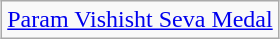<table class="wikitable" style="margin:1em auto; text-align:center;">
<tr>
<td><a href='#'>Param Vishisht Seva Medal</a></td>
</tr>
</table>
